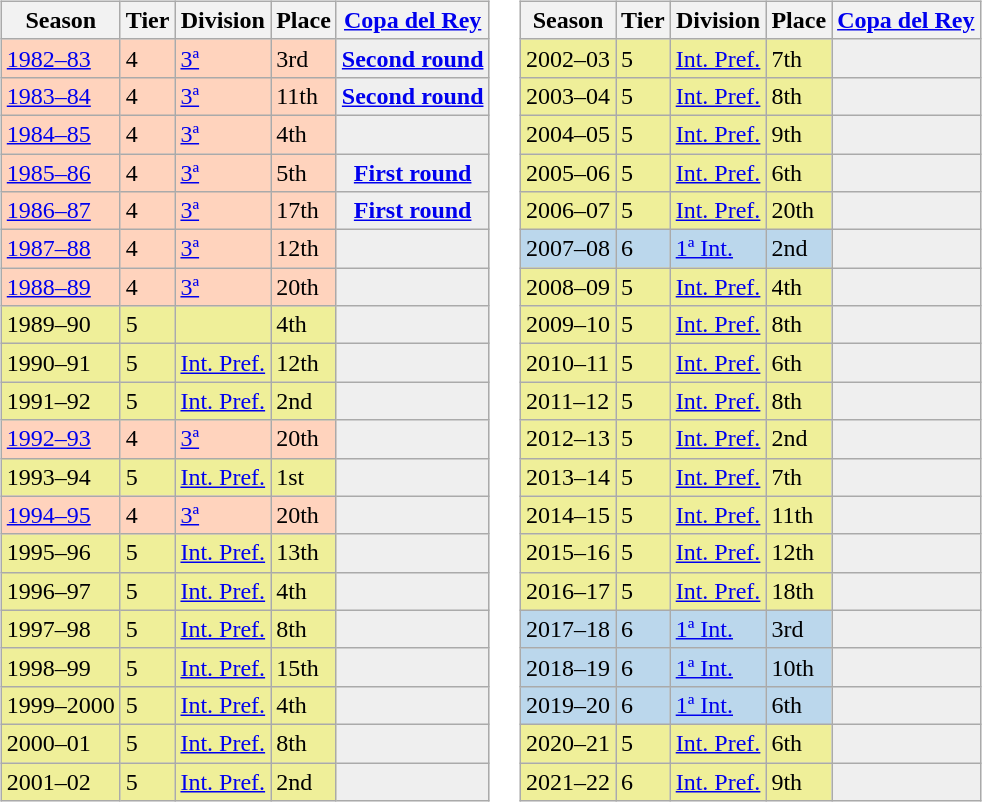<table>
<tr>
<td valign="top" width=0%><br><table class="wikitable">
<tr style="background:#f0f6fa;">
<th>Season</th>
<th>Tier</th>
<th>Division</th>
<th>Place</th>
<th><a href='#'>Copa del Rey</a></th>
</tr>
<tr>
<td style="background:#FFD3BD;"><a href='#'>1982–83</a></td>
<td style="background:#FFD3BD;">4</td>
<td style="background:#FFD3BD;"><a href='#'>3ª</a></td>
<td style="background:#FFD3BD;">3rd</td>
<th style="background:#efefef;"><a href='#'>Second round</a></th>
</tr>
<tr>
<td style="background:#FFD3BD;"><a href='#'>1983–84</a></td>
<td style="background:#FFD3BD;">4</td>
<td style="background:#FFD3BD;"><a href='#'>3ª</a></td>
<td style="background:#FFD3BD;">11th</td>
<th style="background:#efefef;"><a href='#'>Second round</a></th>
</tr>
<tr>
<td style="background:#FFD3BD;"><a href='#'>1984–85</a></td>
<td style="background:#FFD3BD;">4</td>
<td style="background:#FFD3BD;"><a href='#'>3ª</a></td>
<td style="background:#FFD3BD;">4th</td>
<th style="background:#efefef;"></th>
</tr>
<tr>
<td style="background:#FFD3BD;"><a href='#'>1985–86</a></td>
<td style="background:#FFD3BD;">4</td>
<td style="background:#FFD3BD;"><a href='#'>3ª</a></td>
<td style="background:#FFD3BD;">5th</td>
<th style="background:#efefef;"><a href='#'>First round</a></th>
</tr>
<tr>
<td style="background:#FFD3BD;"><a href='#'>1986–87</a></td>
<td style="background:#FFD3BD;">4</td>
<td style="background:#FFD3BD;"><a href='#'>3ª</a></td>
<td style="background:#FFD3BD;">17th</td>
<th style="background:#efefef;"><a href='#'>First round</a></th>
</tr>
<tr>
<td style="background:#FFD3BD;"><a href='#'>1987–88</a></td>
<td style="background:#FFD3BD;">4</td>
<td style="background:#FFD3BD;"><a href='#'>3ª</a></td>
<td style="background:#FFD3BD;">12th</td>
<th style="background:#efefef;"></th>
</tr>
<tr>
<td style="background:#FFD3BD;"><a href='#'>1988–89</a></td>
<td style="background:#FFD3BD;">4</td>
<td style="background:#FFD3BD;"><a href='#'>3ª</a></td>
<td style="background:#FFD3BD;">20th</td>
<th style="background:#efefef;"></th>
</tr>
<tr>
<td style="background:#EFEF99;">1989–90</td>
<td style="background:#EFEF99;">5</td>
<td style="background:#EFEF99;"></td>
<td style="background:#EFEF99;">4th</td>
<th style="background:#efefef;"></th>
</tr>
<tr>
<td style="background:#EFEF99;">1990–91</td>
<td style="background:#EFEF99;">5</td>
<td style="background:#EFEF99;"><a href='#'>Int. Pref.</a></td>
<td style="background:#EFEF99;">12th</td>
<th style="background:#efefef;"></th>
</tr>
<tr>
<td style="background:#EFEF99;">1991–92</td>
<td style="background:#EFEF99;">5</td>
<td style="background:#EFEF99;"><a href='#'>Int. Pref.</a></td>
<td style="background:#EFEF99;">2nd</td>
<th style="background:#efefef;"></th>
</tr>
<tr>
<td style="background:#FFD3BD;"><a href='#'>1992–93</a></td>
<td style="background:#FFD3BD;">4</td>
<td style="background:#FFD3BD;"><a href='#'>3ª</a></td>
<td style="background:#FFD3BD;">20th</td>
<th style="background:#efefef;"></th>
</tr>
<tr>
<td style="background:#EFEF99;">1993–94</td>
<td style="background:#EFEF99;">5</td>
<td style="background:#EFEF99;"><a href='#'>Int. Pref.</a></td>
<td style="background:#EFEF99;">1st</td>
<th style="background:#efefef;"></th>
</tr>
<tr>
<td style="background:#FFD3BD;"><a href='#'>1994–95</a></td>
<td style="background:#FFD3BD;">4</td>
<td style="background:#FFD3BD;"><a href='#'>3ª</a></td>
<td style="background:#FFD3BD;">20th</td>
<th style="background:#efefef;"></th>
</tr>
<tr>
<td style="background:#EFEF99;">1995–96</td>
<td style="background:#EFEF99;">5</td>
<td style="background:#EFEF99;"><a href='#'>Int. Pref.</a></td>
<td style="background:#EFEF99;">13th</td>
<th style="background:#efefef;"></th>
</tr>
<tr>
<td style="background:#EFEF99;">1996–97</td>
<td style="background:#EFEF99;">5</td>
<td style="background:#EFEF99;"><a href='#'>Int. Pref.</a></td>
<td style="background:#EFEF99;">4th</td>
<th style="background:#efefef;"></th>
</tr>
<tr>
<td style="background:#EFEF99;">1997–98</td>
<td style="background:#EFEF99;">5</td>
<td style="background:#EFEF99;"><a href='#'>Int. Pref.</a></td>
<td style="background:#EFEF99;">8th</td>
<th style="background:#efefef;"></th>
</tr>
<tr>
<td style="background:#EFEF99;">1998–99</td>
<td style="background:#EFEF99;">5</td>
<td style="background:#EFEF99;"><a href='#'>Int. Pref.</a></td>
<td style="background:#EFEF99;">15th</td>
<th style="background:#efefef;"></th>
</tr>
<tr>
<td style="background:#EFEF99;">1999–2000</td>
<td style="background:#EFEF99;">5</td>
<td style="background:#EFEF99;"><a href='#'>Int. Pref.</a></td>
<td style="background:#EFEF99;">4th</td>
<th style="background:#efefef;"></th>
</tr>
<tr>
<td style="background:#EFEF99;">2000–01</td>
<td style="background:#EFEF99;">5</td>
<td style="background:#EFEF99;"><a href='#'>Int. Pref.</a></td>
<td style="background:#EFEF99;">8th</td>
<th style="background:#efefef;"></th>
</tr>
<tr>
<td style="background:#EFEF99;">2001–02</td>
<td style="background:#EFEF99;">5</td>
<td style="background:#EFEF99;"><a href='#'>Int. Pref.</a></td>
<td style="background:#EFEF99;">2nd</td>
<th style="background:#efefef;"></th>
</tr>
</table>
</td>
<td valign="top" width=0%><br><table class="wikitable">
<tr style="background:#f0f6fa;">
<th>Season</th>
<th>Tier</th>
<th>Division</th>
<th>Place</th>
<th><a href='#'>Copa del Rey</a></th>
</tr>
<tr>
<td style="background:#EFEF99;">2002–03</td>
<td style="background:#EFEF99;">5</td>
<td style="background:#EFEF99;"><a href='#'>Int. Pref.</a></td>
<td style="background:#EFEF99;">7th</td>
<th style="background:#efefef;"></th>
</tr>
<tr>
<td style="background:#EFEF99;">2003–04</td>
<td style="background:#EFEF99;">5</td>
<td style="background:#EFEF99;"><a href='#'>Int. Pref.</a></td>
<td style="background:#EFEF99;">8th</td>
<th style="background:#efefef;"></th>
</tr>
<tr>
<td style="background:#EFEF99;">2004–05</td>
<td style="background:#EFEF99;">5</td>
<td style="background:#EFEF99;"><a href='#'>Int. Pref.</a></td>
<td style="background:#EFEF99;">9th</td>
<th style="background:#efefef;"></th>
</tr>
<tr>
<td style="background:#EFEF99;">2005–06</td>
<td style="background:#EFEF99;">5</td>
<td style="background:#EFEF99;"><a href='#'>Int. Pref.</a></td>
<td style="background:#EFEF99;">6th</td>
<th style="background:#efefef;"></th>
</tr>
<tr>
<td style="background:#EFEF99;">2006–07</td>
<td style="background:#EFEF99;">5</td>
<td style="background:#EFEF99;"><a href='#'>Int. Pref.</a></td>
<td style="background:#EFEF99;">20th</td>
<th style="background:#efefef;"></th>
</tr>
<tr>
<td style="background:#BBD7EC;">2007–08</td>
<td style="background:#BBD7EC;">6</td>
<td style="background:#BBD7EC;"><a href='#'>1ª Int.</a></td>
<td style="background:#BBD7EC;">2nd</td>
<th style="background:#efefef;"></th>
</tr>
<tr>
<td style="background:#EFEF99;">2008–09</td>
<td style="background:#EFEF99;">5</td>
<td style="background:#EFEF99;"><a href='#'>Int. Pref.</a></td>
<td style="background:#EFEF99;">4th</td>
<th style="background:#efefef;"></th>
</tr>
<tr>
<td style="background:#EFEF99;">2009–10</td>
<td style="background:#EFEF99;">5</td>
<td style="background:#EFEF99;"><a href='#'>Int. Pref.</a></td>
<td style="background:#EFEF99;">8th</td>
<th style="background:#efefef;"></th>
</tr>
<tr>
<td style="background:#EFEF99;">2010–11</td>
<td style="background:#EFEF99;">5</td>
<td style="background:#EFEF99;"><a href='#'>Int. Pref.</a></td>
<td style="background:#EFEF99;">6th</td>
<th style="background:#efefef;"></th>
</tr>
<tr>
<td style="background:#EFEF99;">2011–12</td>
<td style="background:#EFEF99;">5</td>
<td style="background:#EFEF99;"><a href='#'>Int. Pref.</a></td>
<td style="background:#EFEF99;">8th</td>
<th style="background:#efefef;"></th>
</tr>
<tr>
<td style="background:#EFEF99;">2012–13</td>
<td style="background:#EFEF99;">5</td>
<td style="background:#EFEF99;"><a href='#'>Int. Pref.</a></td>
<td style="background:#EFEF99;">2nd</td>
<th style="background:#efefef;"></th>
</tr>
<tr>
<td style="background:#EFEF99;">2013–14</td>
<td style="background:#EFEF99;">5</td>
<td style="background:#EFEF99;"><a href='#'>Int. Pref.</a></td>
<td style="background:#EFEF99;">7th</td>
<th style="background:#efefef;"></th>
</tr>
<tr>
<td style="background:#EFEF99;">2014–15</td>
<td style="background:#EFEF99;">5</td>
<td style="background:#EFEF99;"><a href='#'>Int. Pref.</a></td>
<td style="background:#EFEF99;">11th</td>
<th style="background:#efefef;"></th>
</tr>
<tr>
<td style="background:#EFEF99;">2015–16</td>
<td style="background:#EFEF99;">5</td>
<td style="background:#EFEF99;"><a href='#'>Int. Pref.</a></td>
<td style="background:#EFEF99;">12th</td>
<th style="background:#efefef;"></th>
</tr>
<tr>
<td style="background:#EFEF99;">2016–17</td>
<td style="background:#EFEF99;">5</td>
<td style="background:#EFEF99;"><a href='#'>Int. Pref.</a></td>
<td style="background:#EFEF99;">18th</td>
<th style="background:#efefef;"></th>
</tr>
<tr>
<td style="background:#BBD7EC;">2017–18</td>
<td style="background:#BBD7EC;">6</td>
<td style="background:#BBD7EC;"><a href='#'>1ª Int.</a></td>
<td style="background:#BBD7EC;">3rd</td>
<th style="background:#efefef;"></th>
</tr>
<tr>
<td style="background:#BBD7EC;">2018–19</td>
<td style="background:#BBD7EC;">6</td>
<td style="background:#BBD7EC;"><a href='#'>1ª Int.</a></td>
<td style="background:#BBD7EC;">10th</td>
<th style="background:#efefef;"></th>
</tr>
<tr>
<td style="background:#BBD7EC;">2019–20</td>
<td style="background:#BBD7EC;">6</td>
<td style="background:#BBD7EC;"><a href='#'>1ª Int.</a></td>
<td style="background:#BBD7EC;">6th</td>
<th style="background:#efefef;"></th>
</tr>
<tr>
<td style="background:#EFEF99;">2020–21</td>
<td style="background:#EFEF99;">5</td>
<td style="background:#EFEF99;"><a href='#'>Int. Pref.</a></td>
<td style="background:#EFEF99;">6th</td>
<th style="background:#efefef;"></th>
</tr>
<tr>
<td style="background:#EFEF99;">2021–22</td>
<td style="background:#EFEF99;">6</td>
<td style="background:#EFEF99;"><a href='#'>Int. Pref.</a></td>
<td style="background:#EFEF99;">9th</td>
<th style="background:#efefef;"></th>
</tr>
</table>
</td>
</tr>
</table>
